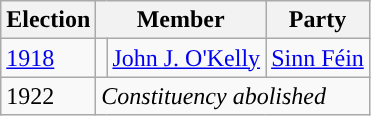<table class="wikitable">
<tr>
<th>Election</th>
<th colspan="2">Member</th>
<th>Party</th>
</tr>
<tr>
<td><a href='#'>1918</a></td>
<td style="color:inherit;background-color: "></td>
<td><a href='#'>John J. O'Kelly</a></td>
<td><a href='#'>Sinn Féin</a></td>
</tr>
<tr>
<td>1922</td>
<td colspan="3"><em>Constituency abolished</em></td>
</tr>
</table>
